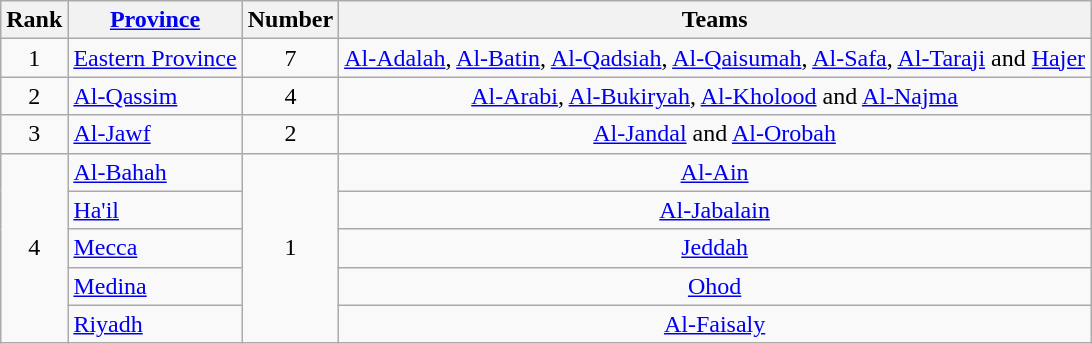<table class="wikitable">
<tr>
<th>Rank</th>
<th><a href='#'>Province</a></th>
<th>Number</th>
<th>Teams</th>
</tr>
<tr>
<td align=center>1</td>
<td><a href='#'>Eastern Province</a></td>
<td align=center>7</td>
<td align=center><a href='#'>Al-Adalah</a>, <a href='#'>Al-Batin</a>, <a href='#'>Al-Qadsiah</a>, <a href='#'>Al-Qaisumah</a>, <a href='#'>Al-Safa</a>, <a href='#'>Al-Taraji</a> and <a href='#'>Hajer</a></td>
</tr>
<tr>
<td align=center>2</td>
<td><a href='#'>Al-Qassim</a></td>
<td align=center>4</td>
<td align=center><a href='#'>Al-Arabi</a>, <a href='#'>Al-Bukiryah</a>, <a href='#'>Al-Kholood</a> and <a href='#'>Al-Najma</a></td>
</tr>
<tr>
<td align=center>3</td>
<td><a href='#'>Al-Jawf</a></td>
<td align=center>2</td>
<td align=center><a href='#'>Al-Jandal</a> and <a href='#'>Al-Orobah</a></td>
</tr>
<tr>
<td rowspan=5 align=center>4</td>
<td><a href='#'>Al-Bahah</a></td>
<td rowspan=5 align=center>1</td>
<td align=center><a href='#'>Al-Ain</a></td>
</tr>
<tr>
<td><a href='#'>Ha'il</a></td>
<td align=center><a href='#'>Al-Jabalain</a></td>
</tr>
<tr>
<td><a href='#'>Mecca</a></td>
<td align=center><a href='#'>Jeddah</a></td>
</tr>
<tr>
<td><a href='#'>Medina</a></td>
<td align=center><a href='#'>Ohod</a></td>
</tr>
<tr>
<td><a href='#'>Riyadh</a></td>
<td align=center><a href='#'>Al-Faisaly</a></td>
</tr>
</table>
